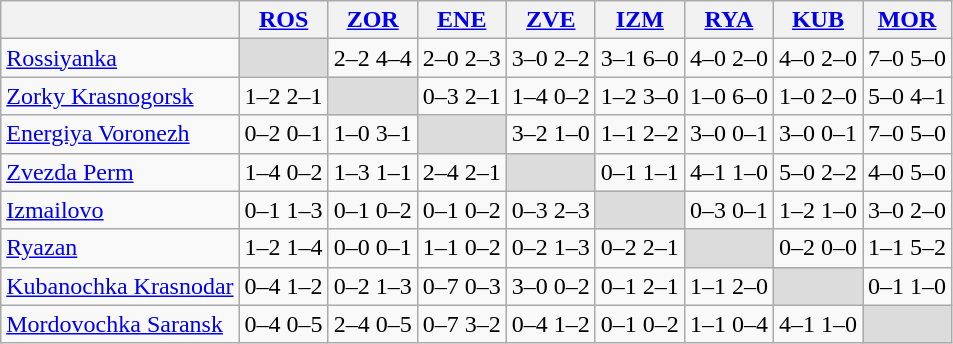<table class="wikitable">
<tr>
<th></th>
<th><a href='#'>ROS</a></th>
<th><a href='#'>ZOR</a></th>
<th><a href='#'>ENE</a></th>
<th><a href='#'>ZVE</a></th>
<th><a href='#'>IZM</a></th>
<th><a href='#'>RYA</a></th>
<th><a href='#'>KUB</a></th>
<th><a href='#'>MOR</a></th>
</tr>
<tr>
<td><a href='#'>Rossiyanka</a></td>
<td bgcolor="#DCDCDC"></td>
<td>2–2 4–4</td>
<td>2–0 2–3</td>
<td>3–0 2–2</td>
<td>3–1 6–0</td>
<td>4–0 2–0</td>
<td>4–0 2–0</td>
<td>7–0 5–0</td>
</tr>
<tr>
<td><a href='#'>Zorky Krasnogorsk</a></td>
<td>1–2 2–1</td>
<td bgcolor="#DCDCDC"></td>
<td>0–3 2–1</td>
<td>1–4 0–2</td>
<td>1–2 3–0</td>
<td>1–0 6–0</td>
<td>1–0 2–0</td>
<td>5–0 4–1</td>
</tr>
<tr>
<td><a href='#'>Energiya Voronezh</a></td>
<td>0–2 0–1</td>
<td>1–0 3–1</td>
<td bgcolor="#DCDCDC"></td>
<td>3–2 1–0</td>
<td>1–1 2–2</td>
<td>3–0 0–1</td>
<td>3–0 0–1</td>
<td>7–0 5–0</td>
</tr>
<tr>
<td><a href='#'>Zvezda Perm</a></td>
<td>1–4 0–2</td>
<td>1–3 1–1</td>
<td>2–4 2–1</td>
<td bgcolor="#DCDCDC"></td>
<td>0–1 1–1</td>
<td>4–1 1–0</td>
<td>5–0 2–2</td>
<td>4–0 5–0</td>
</tr>
<tr>
<td><a href='#'>Izmailovo</a></td>
<td>0–1 1–3</td>
<td>0–1 0–2</td>
<td>0–1 0–2</td>
<td>0–3 2–3</td>
<td bgcolor="#DCDCDC"></td>
<td>0–3 0–1</td>
<td>1–2 1–0</td>
<td>3–0 2–0</td>
</tr>
<tr>
<td><a href='#'>Ryazan</a></td>
<td>1–2 1–4</td>
<td>0–0 0–1</td>
<td>1–1 0–2</td>
<td>0–2 1–3</td>
<td>0–2 2–1</td>
<td bgcolor="#DCDCDC"></td>
<td>0–2 0–0</td>
<td>1–1 5–2</td>
</tr>
<tr>
<td><a href='#'>Kubanochka Krasnodar</a></td>
<td>0–4 1–2</td>
<td>0–2 1–3</td>
<td>0–7 0–3</td>
<td>3–0 0–2</td>
<td>0–1 2–1</td>
<td>1–1 2–0</td>
<td bgcolor="#DCDCDC"></td>
<td>0–1 1–0</td>
</tr>
<tr>
<td><a href='#'>Mordovochka Saransk</a></td>
<td>0–4 0–5</td>
<td>2–4 0–5</td>
<td>0–7 3–2</td>
<td>0–4 1–2</td>
<td>0–1 0–2</td>
<td>1–1 0–4</td>
<td>4–1 1–0</td>
<td bgcolor="#DCDCDC"></td>
</tr>
</table>
